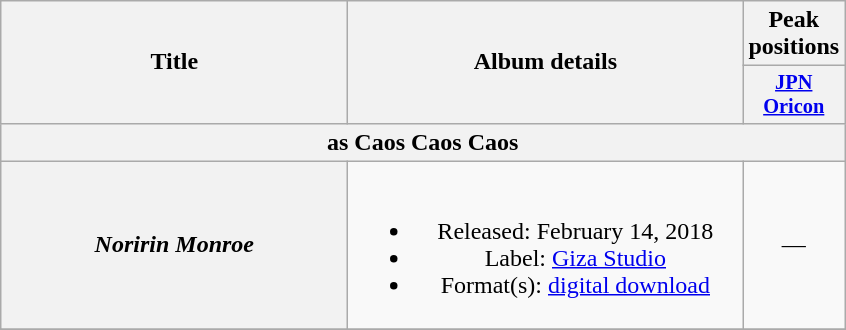<table class="wikitable plainrowheaders" style="text-align:center;">
<tr>
<th style="width:14em;" rowspan="2">Title</th>
<th style="width:16em;" rowspan="2">Album details</th>
<th colspan="1">Peak positions</th>
</tr>
<tr>
<th style="width:3em;font-size:85%"><a href='#'>JPN<br>Oricon</a><br></th>
</tr>
<tr>
<th colspan="3">as Caos Caos Caos</th>
</tr>
<tr>
<th scope="row"><em>Noririn Monroe</em></th>
<td><br><ul><li>Released: February 14, 2018</li><li>Label: <a href='#'>Giza Studio</a></li><li>Format(s):  <a href='#'>digital download</a></li></ul></td>
<td>—</td>
</tr>
<tr>
</tr>
</table>
